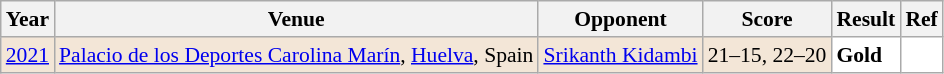<table class="sortable wikitable" style="font-size: 90%">
<tr>
<th>Year</th>
<th>Venue</th>
<th>Opponent</th>
<th>Score</th>
<th>Result</th>
<th>Ref</th>
</tr>
<tr style="background:#F3E6D7">
<td align="center"><a href='#'>2021</a></td>
<td align="left"><a href='#'>Palacio de los Deportes Carolina Marín</a>, <a href='#'>Huelva</a>, Spain</td>
<td align="left"> <a href='#'>Srikanth Kidambi</a></td>
<td align="left">21–15, 22–20</td>
<td style="text-align:left; background:white"> <strong>Gold</strong></td>
<td style="text-align:center; background:white"></td>
</tr>
</table>
